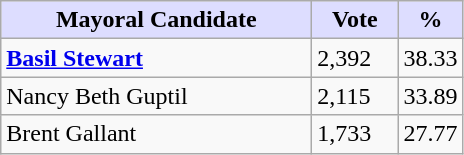<table class="wikitable">
<tr>
<th style="background:#ddf; width:200px;">Mayoral Candidate </th>
<th style="background:#ddf; width:50px;">Vote</th>
<th style="background:#ddf; width:30px;">%</th>
</tr>
<tr>
<td><strong><a href='#'>Basil Stewart</a></strong></td>
<td>2,392</td>
<td>38.33</td>
</tr>
<tr>
<td>Nancy Beth Guptil</td>
<td>2,115</td>
<td>33.89</td>
</tr>
<tr>
<td>Brent Gallant</td>
<td>1,733</td>
<td>27.77</td>
</tr>
</table>
